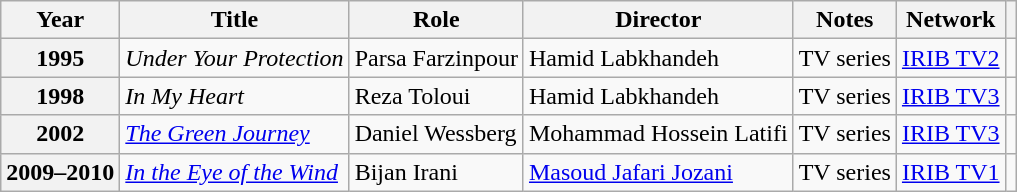<table class="wikitable plainrowheaders sortable"  style=font-size:100%>
<tr>
<th scope="col">Year</th>
<th scope="col">Title</th>
<th scope="col">Role</th>
<th scope="col">Director</th>
<th scope="col">Notes</th>
<th scope="col" class="unsortable">Network</th>
<th scope="col" class="unsortable"></th>
</tr>
<tr>
<th scope=row>1995</th>
<td><em>Under Your Protection</em></td>
<td>Parsa Farzinpour</td>
<td>Hamid Labkhandeh</td>
<td>TV series</td>
<td><a href='#'>IRIB TV2</a></td>
<td></td>
</tr>
<tr>
<th scope=row>1998</th>
<td><em>In My Heart</em></td>
<td>Reza Toloui</td>
<td>Hamid Labkhandeh</td>
<td>TV series</td>
<td><a href='#'>IRIB TV3</a></td>
<td></td>
</tr>
<tr>
<th scope=row>2002</th>
<td><em><a href='#'>The Green Journey</a></em></td>
<td>Daniel Wessberg</td>
<td>Mohammad Hossein Latifi</td>
<td>TV series</td>
<td><a href='#'>IRIB TV3</a></td>
<td></td>
</tr>
<tr>
<th scope=row>2009–2010</th>
<td><em><a href='#'>In the Eye of the Wind</a></em></td>
<td>Bijan Irani</td>
<td><a href='#'>Masoud Jafari Jozani</a></td>
<td>TV series</td>
<td><a href='#'>IRIB TV1</a></td>
<td></td>
</tr>
</table>
